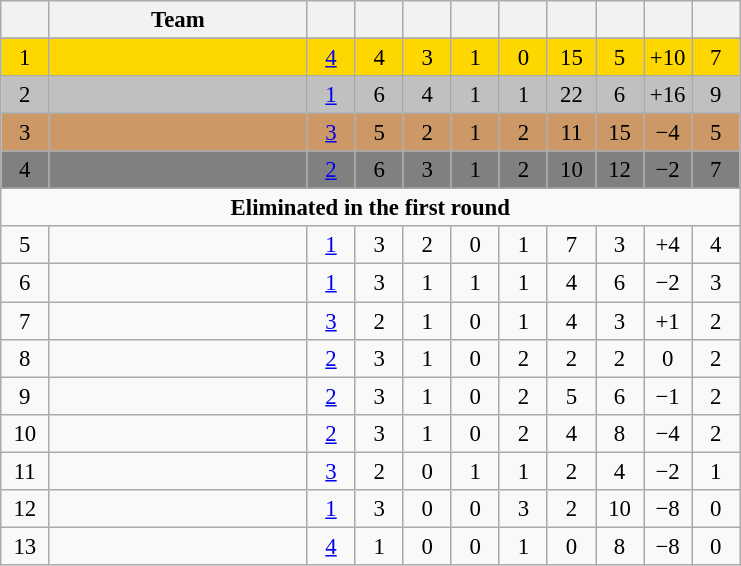<table class="wikitable" style="font-size: 95%; text-align: center;">
<tr>
<th width=25></th>
<th width=165>Team</th>
<th width=25></th>
<th width=25></th>
<th width=25></th>
<th width=25></th>
<th width=25></th>
<th width=25></th>
<th width=25></th>
<th width=25></th>
<th width=25></th>
</tr>
<tr>
</tr>
<tr style="background:gold;">
<td>1</td>
<td style="text-align:left;"></td>
<td><a href='#'>4</a></td>
<td>4</td>
<td>3</td>
<td>1</td>
<td>0</td>
<td>15</td>
<td>5</td>
<td>+10</td>
<td>7</td>
</tr>
<tr style="background:silver;">
<td>2</td>
<td style="text-align:left;"></td>
<td><a href='#'>1</a></td>
<td>6</td>
<td>4</td>
<td>1</td>
<td>1</td>
<td>22</td>
<td>6</td>
<td>+16</td>
<td>9</td>
</tr>
<tr style="background:#c96;">
<td>3</td>
<td style="text-align:left;"></td>
<td><a href='#'>3</a></td>
<td>5</td>
<td>2</td>
<td>1</td>
<td>2</td>
<td>11</td>
<td>15</td>
<td>−4</td>
<td>5</td>
</tr>
<tr style="background:gray;">
<td>4</td>
<td style="text-align:left;"></td>
<td><a href='#'>2</a></td>
<td>6</td>
<td>3</td>
<td>1</td>
<td>2</td>
<td>10</td>
<td>12</td>
<td>−2</td>
<td>7</td>
</tr>
<tr>
<td colspan="11"><strong>Eliminated in the first round</strong></td>
</tr>
<tr>
<td>5</td>
<td style="text-align:left;"></td>
<td><a href='#'>1</a></td>
<td>3</td>
<td>2</td>
<td>0</td>
<td>1</td>
<td>7</td>
<td>3</td>
<td>+4</td>
<td>4</td>
</tr>
<tr>
<td>6</td>
<td style="text-align:left;"></td>
<td><a href='#'>1</a></td>
<td>3</td>
<td>1</td>
<td>1</td>
<td>1</td>
<td>4</td>
<td>6</td>
<td>−2</td>
<td>3</td>
</tr>
<tr>
<td>7</td>
<td style="text-align:left;"></td>
<td><a href='#'>3</a></td>
<td>2</td>
<td>1</td>
<td>0</td>
<td>1</td>
<td>4</td>
<td>3</td>
<td>+1</td>
<td>2</td>
</tr>
<tr>
<td>8</td>
<td style="text-align:left;"></td>
<td><a href='#'>2</a></td>
<td>3</td>
<td>1</td>
<td>0</td>
<td>2</td>
<td>2</td>
<td>2</td>
<td>0</td>
<td>2</td>
</tr>
<tr>
<td>9</td>
<td style="text-align:left;"></td>
<td><a href='#'>2</a></td>
<td>3</td>
<td>1</td>
<td>0</td>
<td>2</td>
<td>5</td>
<td>6</td>
<td>−1</td>
<td>2</td>
</tr>
<tr>
<td>10</td>
<td style="text-align:left;"></td>
<td><a href='#'>2</a></td>
<td>3</td>
<td>1</td>
<td>0</td>
<td>2</td>
<td>4</td>
<td>8</td>
<td>−4</td>
<td>2</td>
</tr>
<tr>
<td>11</td>
<td style="text-align:left;"></td>
<td><a href='#'>3</a></td>
<td>2</td>
<td>0</td>
<td>1</td>
<td>1</td>
<td>2</td>
<td>4</td>
<td>−2</td>
<td>1</td>
</tr>
<tr>
<td>12</td>
<td style="text-align:left;"></td>
<td><a href='#'>1</a></td>
<td>3</td>
<td>0</td>
<td>0</td>
<td>3</td>
<td>2</td>
<td>10</td>
<td>−8</td>
<td>0</td>
</tr>
<tr>
<td>13</td>
<td style="text-align:left;"></td>
<td><a href='#'>4</a></td>
<td>1</td>
<td>0</td>
<td>0</td>
<td>1</td>
<td>0</td>
<td>8</td>
<td>−8</td>
<td>0</td>
</tr>
</table>
